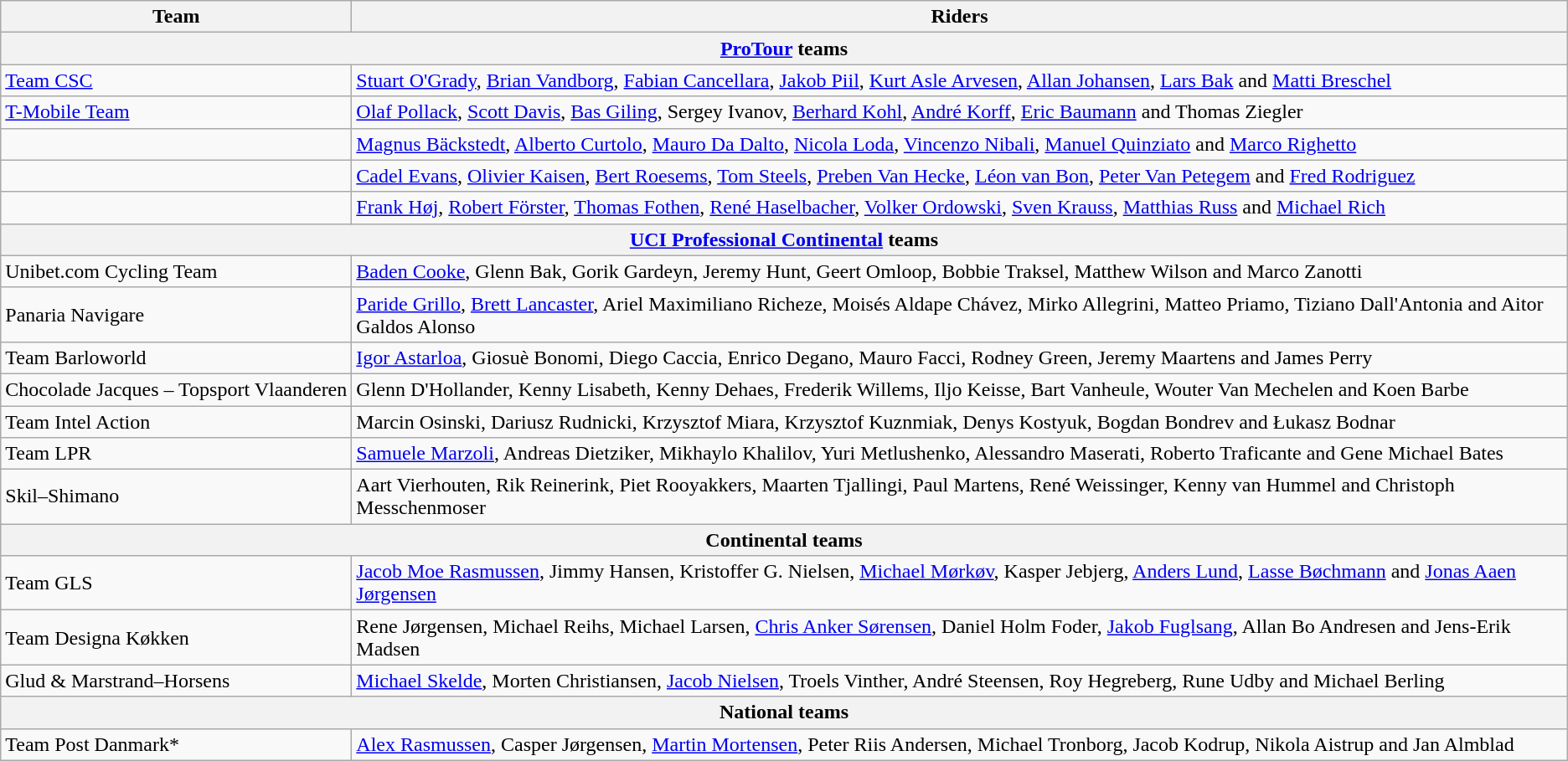<table class="wikitable">
<tr>
<th>Team</th>
<th>Riders</th>
</tr>
<tr>
<th colspan=3><a href='#'>ProTour</a> teams</th>
</tr>
<tr>
<td nowrap> <a href='#'>Team CSC</a></td>
<td><a href='#'>Stuart O'Grady</a>, <a href='#'>Brian Vandborg</a>, <a href='#'>Fabian Cancellara</a>, <a href='#'>Jakob Piil</a>, <a href='#'>Kurt Asle Arvesen</a>, <a href='#'>Allan Johansen</a>, <a href='#'>Lars Bak</a> and <a href='#'>Matti Breschel</a></td>
</tr>
<tr>
<td nowrap> <a href='#'>T-Mobile Team</a></td>
<td><a href='#'>Olaf Pollack</a>, <a href='#'>Scott Davis</a>, <a href='#'>Bas Giling</a>, Sergey Ivanov, <a href='#'>Berhard Kohl</a>, <a href='#'>André Korff</a>, <a href='#'>Eric Baumann</a> and Thomas Ziegler</td>
</tr>
<tr>
<td nowrap> </td>
<td><a href='#'>Magnus Bäckstedt</a>, <a href='#'>Alberto Curtolo</a>, <a href='#'>Mauro Da Dalto</a>, <a href='#'>Nicola Loda</a>, <a href='#'>Vincenzo Nibali</a>, <a href='#'>Manuel Quinziato</a> and <a href='#'>Marco Righetto</a></td>
</tr>
<tr>
<td nowrap> </td>
<td><a href='#'>Cadel Evans</a>, <a href='#'>Olivier Kaisen</a>, <a href='#'>Bert Roesems</a>, <a href='#'>Tom Steels</a>, <a href='#'>Preben Van Hecke</a>, <a href='#'>Léon van Bon</a>, <a href='#'>Peter Van Petegem</a> and <a href='#'>Fred Rodriguez</a></td>
</tr>
<tr>
<td nowrap> </td>
<td><a href='#'>Frank Høj</a>, <a href='#'>Robert Förster</a>, <a href='#'>Thomas Fothen</a>, <a href='#'>René Haselbacher</a>, <a href='#'>Volker Ordowski</a>, <a href='#'>Sven Krauss</a>, <a href='#'>Matthias Russ</a> and <a href='#'>Michael Rich</a></td>
</tr>
<tr>
<th colspan=3><a href='#'>UCI Professional Continental</a> teams</th>
</tr>
<tr>
<td nowrap> Unibet.com Cycling Team</td>
<td><a href='#'>Baden Cooke</a>, Glenn Bak, Gorik Gardeyn, Jeremy Hunt, Geert Omloop, Bobbie Traksel, Matthew Wilson and Marco Zanotti</td>
</tr>
<tr>
<td nowrap> Panaria Navigare</td>
<td><a href='#'>Paride Grillo</a>, <a href='#'>Brett Lancaster</a>, Ariel Maximiliano Richeze, Moisés Aldape Chávez, Mirko Allegrini, Matteo Priamo, Tiziano Dall'Antonia and Aitor Galdos Alonso</td>
</tr>
<tr>
<td nowrap> Team Barloworld</td>
<td><a href='#'>Igor Astarloa</a>, Giosuè Bonomi, Diego Caccia, Enrico Degano, Mauro Facci, Rodney Green, Jeremy Maartens and James Perry</td>
</tr>
<tr>
<td nowrap> Chocolade Jacques – Topsport Vlaanderen</td>
<td>Glenn D'Hollander, Kenny Lisabeth, Kenny Dehaes, Frederik Willems, Iljo Keisse, Bart Vanheule, Wouter Van Mechelen and Koen Barbe</td>
</tr>
<tr>
<td nowrap> Team Intel Action</td>
<td>Marcin Osinski, Dariusz Rudnicki, Krzysztof Miara, Krzysztof Kuznmiak, Denys Kostyuk, Bogdan Bondrev and Łukasz Bodnar</td>
</tr>
<tr>
<td nowrap> Team LPR</td>
<td><a href='#'>Samuele Marzoli</a>, Andreas Dietziker, Mikhaylo Khalilov, Yuri Metlushenko, Alessandro Maserati, Roberto Traficante and Gene Michael Bates</td>
</tr>
<tr>
<td nowrap> Skil–Shimano</td>
<td>Aart Vierhouten, Rik Reinerink, Piet Rooyakkers, Maarten Tjallingi, Paul Martens, René Weissinger, Kenny van Hummel and Christoph Messchenmoser</td>
</tr>
<tr>
<th colspan=3>Continental teams</th>
</tr>
<tr>
<td nowrap> Team GLS</td>
<td><a href='#'>Jacob Moe Rasmussen</a>, Jimmy Hansen, Kristoffer G. Nielsen, <a href='#'>Michael Mørkøv</a>, Kasper Jebjerg, <a href='#'>Anders Lund</a>, <a href='#'>Lasse Bøchmann</a> and <a href='#'>Jonas Aaen Jørgensen</a></td>
</tr>
<tr>
<td nowrap> Team Designa Køkken</td>
<td>Rene Jørgensen, Michael Reihs, Michael Larsen, <a href='#'>Chris Anker Sørensen</a>, Daniel Holm Foder, <a href='#'>Jakob Fuglsang</a>, Allan Bo Andresen and Jens-Erik Madsen</td>
</tr>
<tr>
<td nowrap> Glud & Marstrand–Horsens</td>
<td><a href='#'>Michael Skelde</a>, Morten Christiansen, <a href='#'>Jacob Nielsen</a>, Troels Vinther, André Steensen, Roy Hegreberg, Rune Udby and Michael Berling</td>
</tr>
<tr>
<th colspan=3>National teams</th>
</tr>
<tr>
<td nowrap> Team Post Danmark*</td>
<td><a href='#'>Alex Rasmussen</a>, Casper Jørgensen, <a href='#'>Martin Mortensen</a>, Peter Riis Andersen, Michael Tronborg, Jacob Kodrup, Nikola Aistrup and Jan Almblad</td>
</tr>
</table>
